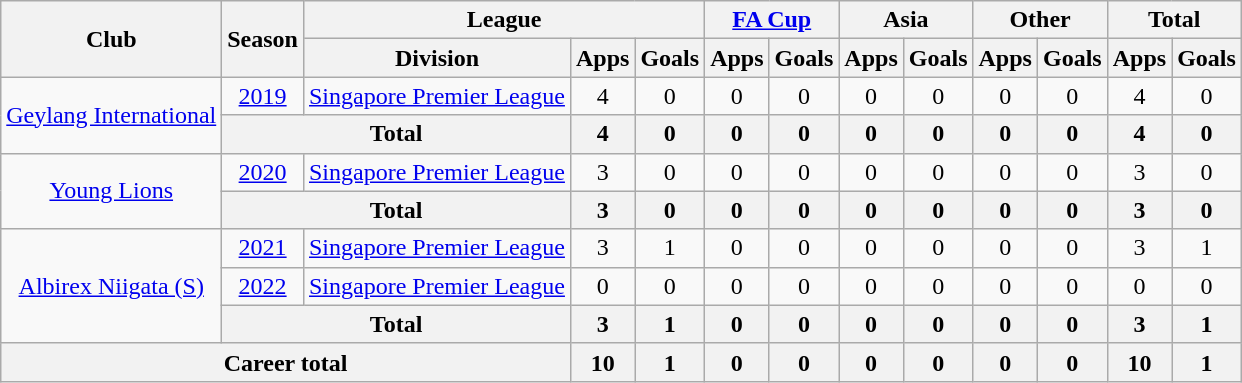<table class="wikitable" style="text-align: center">
<tr>
<th rowspan="2">Club</th>
<th rowspan="2">Season</th>
<th colspan="3">League</th>
<th colspan="2"><a href='#'>FA Cup</a></th>
<th colspan="2">Asia</th>
<th colspan="2">Other</th>
<th colspan="2">Total</th>
</tr>
<tr>
<th>Division</th>
<th>Apps</th>
<th>Goals</th>
<th>Apps</th>
<th>Goals</th>
<th>Apps</th>
<th>Goals</th>
<th>Apps</th>
<th>Goals</th>
<th>Apps</th>
<th>Goals</th>
</tr>
<tr>
<td rowspan="2"><a href='#'>Geylang International</a></td>
<td><a href='#'>2019</a></td>
<td><a href='#'>Singapore Premier League</a></td>
<td>4</td>
<td>0</td>
<td>0</td>
<td>0</td>
<td>0</td>
<td>0</td>
<td>0</td>
<td>0</td>
<td>4</td>
<td>0</td>
</tr>
<tr>
<th colspan=2>Total</th>
<th>4</th>
<th>0</th>
<th>0</th>
<th>0</th>
<th>0</th>
<th>0</th>
<th>0</th>
<th>0</th>
<th>4</th>
<th>0</th>
</tr>
<tr>
<td rowspan="2"><a href='#'>Young Lions</a></td>
<td><a href='#'>2020</a></td>
<td><a href='#'>Singapore Premier League</a></td>
<td>3</td>
<td>0</td>
<td>0</td>
<td>0</td>
<td>0</td>
<td>0</td>
<td>0</td>
<td>0</td>
<td>3</td>
<td>0</td>
</tr>
<tr>
<th colspan=2>Total</th>
<th>3</th>
<th>0</th>
<th>0</th>
<th>0</th>
<th>0</th>
<th>0</th>
<th>0</th>
<th>0</th>
<th>3</th>
<th>0</th>
</tr>
<tr>
<td rowspan="3"><a href='#'>Albirex Niigata (S)</a></td>
<td><a href='#'>2021</a></td>
<td><a href='#'>Singapore Premier League</a></td>
<td>3</td>
<td>1</td>
<td>0</td>
<td>0</td>
<td>0</td>
<td>0</td>
<td>0</td>
<td>0</td>
<td>3</td>
<td>1</td>
</tr>
<tr>
<td><a href='#'>2022</a></td>
<td><a href='#'>Singapore Premier League</a></td>
<td>0</td>
<td>0</td>
<td>0</td>
<td>0</td>
<td>0</td>
<td>0</td>
<td>0</td>
<td>0</td>
<td>0</td>
<td>0</td>
</tr>
<tr>
<th colspan=2>Total</th>
<th>3</th>
<th>1</th>
<th>0</th>
<th>0</th>
<th>0</th>
<th>0</th>
<th>0</th>
<th>0</th>
<th>3</th>
<th>1</th>
</tr>
<tr>
<th colspan=3>Career total</th>
<th>10</th>
<th>1</th>
<th>0</th>
<th>0</th>
<th>0</th>
<th>0</th>
<th>0</th>
<th>0</th>
<th>10</th>
<th>1</th>
</tr>
</table>
